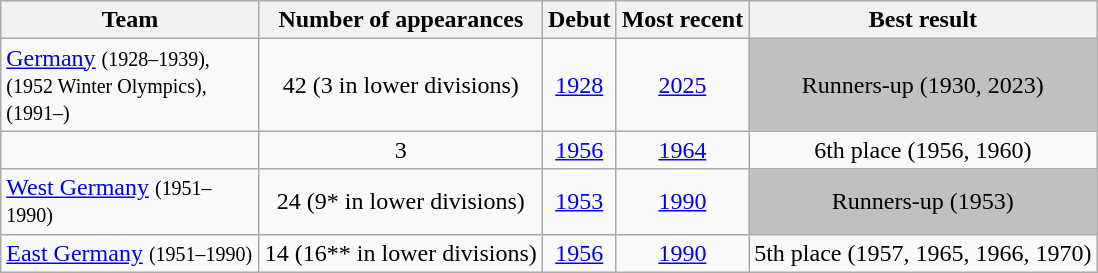<table class="wikitable sortable" style="text-align:center;">
<tr>
<th width="165px">Team</th>
<th>Number of appearances</th>
<th>Debut</th>
<th>Most recent</th>
<th class="unsortable">Best result</th>
</tr>
<tr>
<td align="left"> <a href='#'>Germany</a> <small>(1928–1939), (1952 Winter Olympics), (1991–)</small></td>
<td>42 (3 in lower divisions)</td>
<td><a href='#'>1928</a></td>
<td><a href='#'>2025</a></td>
<td style="background-color:silver;">Runners-up (1930, 2023)</td>
</tr>
<tr>
<td align="left"></td>
<td>3</td>
<td><a href='#'>1956</a></td>
<td><a href='#'>1964</a></td>
<td>6th place (1956, 1960)</td>
</tr>
<tr>
<td align="left"> <a href='#'>West Germany</a> <small>(1951–1990)</small></td>
<td>24 (9* in lower divisions)</td>
<td><a href='#'>1953</a></td>
<td><a href='#'>1990</a></td>
<td style="background-color:silver;">Runners-up (1953)</td>
</tr>
<tr>
<td align="left"> <a href='#'>East Germany</a> <small>(1951–1990)</small></td>
<td>14 (16** in lower divisions)</td>
<td><a href='#'>1956</a></td>
<td><a href='#'>1990</a></td>
<td>5th place (1957, 1965, 1966, 1970)</td>
</tr>
</table>
